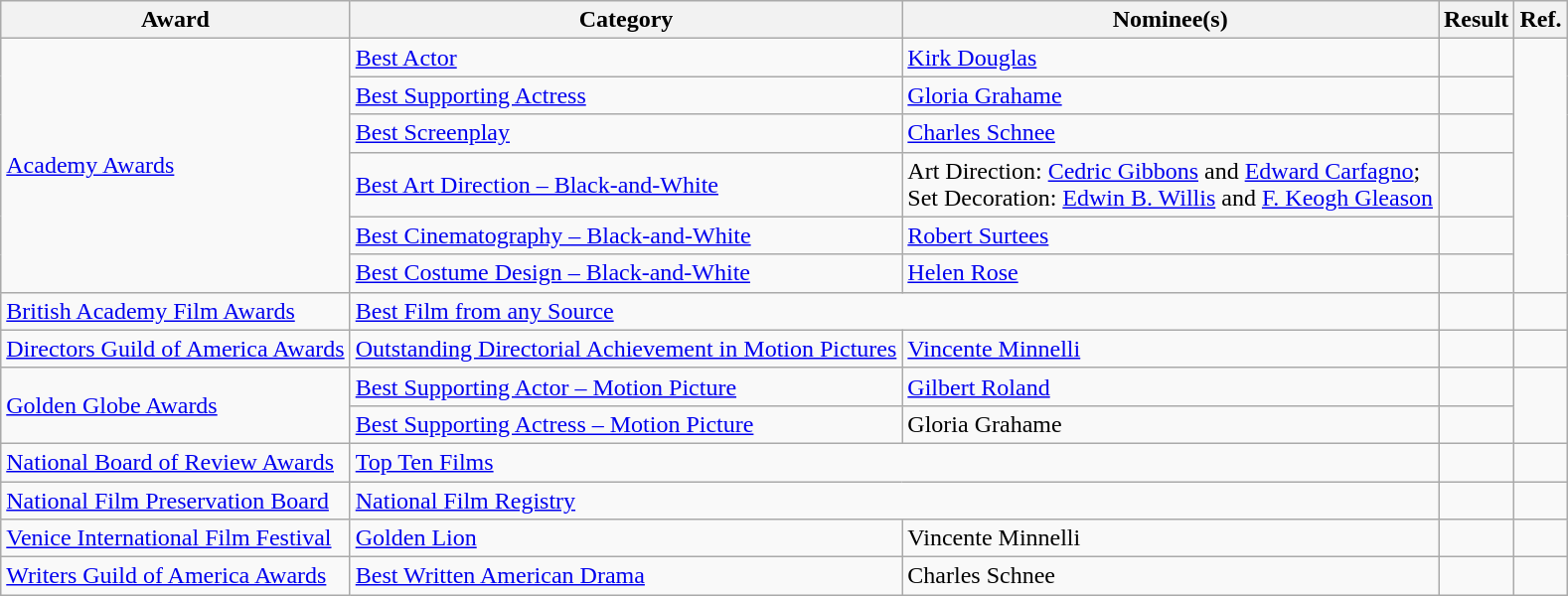<table class="wikitable plainrowheaders">
<tr>
<th>Award</th>
<th>Category</th>
<th>Nominee(s)</th>
<th>Result</th>
<th>Ref.</th>
</tr>
<tr>
<td rowspan="6"><a href='#'>Academy Awards</a></td>
<td><a href='#'>Best Actor</a></td>
<td><a href='#'>Kirk Douglas</a></td>
<td></td>
<td align="center" rowspan="6"></td>
</tr>
<tr>
<td><a href='#'>Best Supporting Actress</a></td>
<td><a href='#'>Gloria Grahame</a></td>
<td></td>
</tr>
<tr>
<td><a href='#'>Best Screenplay</a></td>
<td><a href='#'>Charles Schnee</a></td>
<td></td>
</tr>
<tr>
<td><a href='#'>Best Art Direction – Black-and-White</a></td>
<td>Art Direction: <a href='#'>Cedric Gibbons</a> and <a href='#'>Edward Carfagno</a>; <br> Set Decoration: <a href='#'>Edwin B. Willis</a> and <a href='#'>F. Keogh Gleason</a></td>
<td></td>
</tr>
<tr>
<td><a href='#'>Best Cinematography – Black-and-White</a></td>
<td><a href='#'>Robert Surtees</a></td>
<td></td>
</tr>
<tr>
<td><a href='#'>Best Costume Design – Black-and-White</a></td>
<td><a href='#'>Helen Rose</a></td>
<td></td>
</tr>
<tr>
<td><a href='#'>British Academy Film Awards</a></td>
<td colspan="2"><a href='#'>Best Film from any Source</a></td>
<td></td>
<td align="center"></td>
</tr>
<tr>
<td><a href='#'>Directors Guild of America Awards</a></td>
<td><a href='#'>Outstanding Directorial Achievement in Motion Pictures</a></td>
<td><a href='#'>Vincente Minnelli</a></td>
<td></td>
<td align="center"></td>
</tr>
<tr>
<td rowspan="2"><a href='#'>Golden Globe Awards</a></td>
<td><a href='#'>Best Supporting Actor – Motion Picture</a></td>
<td><a href='#'>Gilbert Roland</a></td>
<td></td>
<td align="center" rowspan="2"></td>
</tr>
<tr>
<td><a href='#'>Best Supporting Actress – Motion Picture</a></td>
<td>Gloria Grahame</td>
<td></td>
</tr>
<tr>
<td><a href='#'>National Board of Review Awards</a></td>
<td colspan="2"><a href='#'>Top Ten Films</a></td>
<td></td>
<td align="center"></td>
</tr>
<tr>
<td><a href='#'>National Film Preservation Board</a></td>
<td colspan="2"><a href='#'>National Film Registry</a></td>
<td></td>
<td align="center"></td>
</tr>
<tr>
<td><a href='#'>Venice International Film Festival</a></td>
<td><a href='#'>Golden Lion</a></td>
<td>Vincente Minnelli</td>
<td></td>
<td align="center"></td>
</tr>
<tr>
<td><a href='#'>Writers Guild of America Awards</a></td>
<td><a href='#'>Best Written American Drama</a></td>
<td>Charles Schnee</td>
<td></td>
<td align="center"></td>
</tr>
</table>
